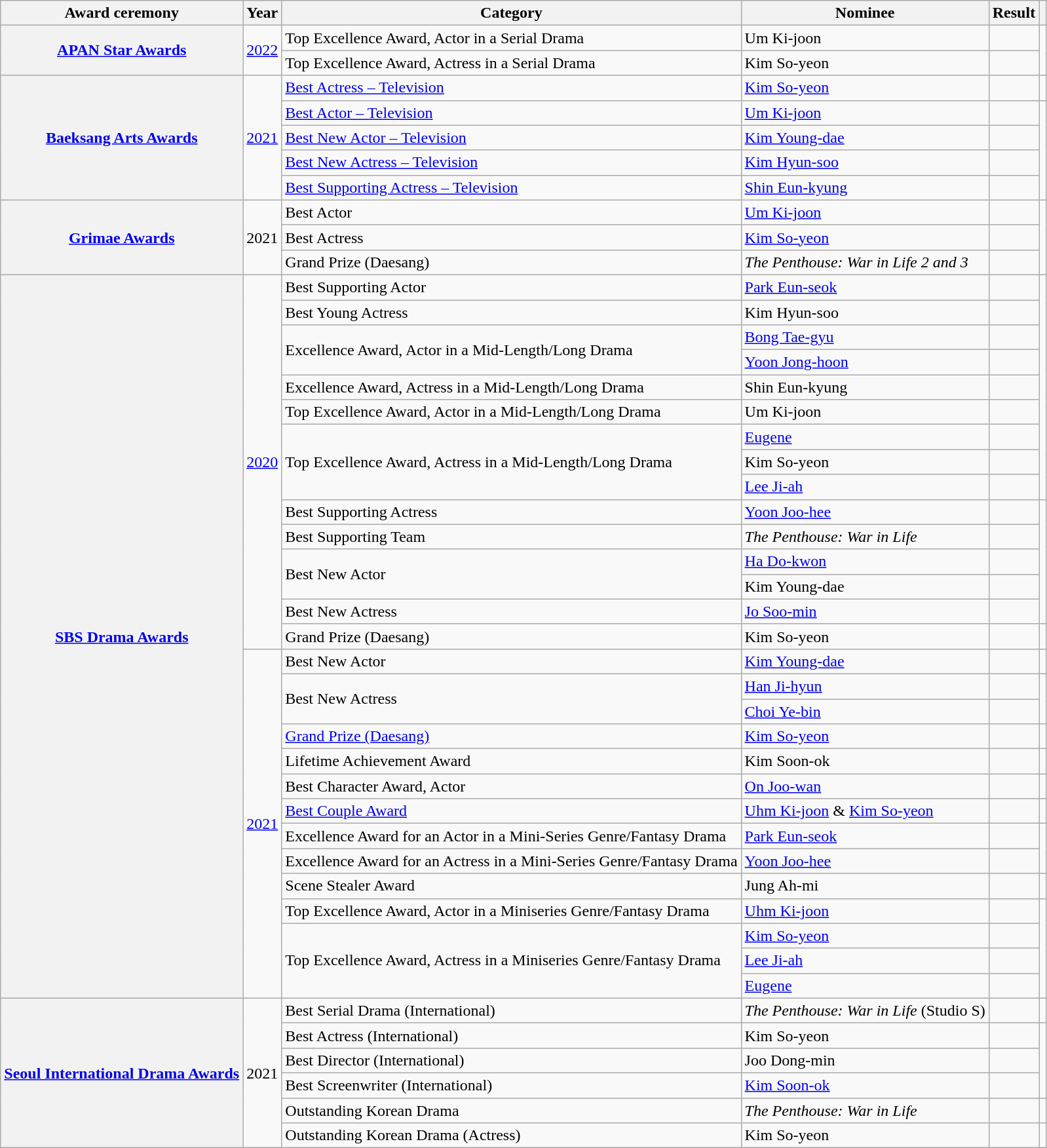<table class="wikitable plainrowheaders sortable">
<tr>
<th scope="col">Award ceremony</th>
<th scope="col">Year</th>
<th scope="col">Category </th>
<th scope="col">Nominee</th>
<th scope="col">Result</th>
<th scope="col" class="unsortable"></th>
</tr>
<tr>
<th scope="row"  rowspan="2"><a href='#'>APAN Star Awards</a></th>
<td rowspan="2" style="text-align:center"><a href='#'>2022</a></td>
<td>Top Excellence Award, Actor in a Serial Drama</td>
<td>Um Ki-joon</td>
<td></td>
<td rowspan="2" style="text-align:center"></td>
</tr>
<tr>
<td>Top Excellence Award, Actress in a Serial Drama</td>
<td>Kim So-yeon</td>
<td></td>
</tr>
<tr>
<th scope="row" rowspan="5"><a href='#'>Baeksang Arts Awards</a></th>
<td rowspan="5" style="text-align:center"><a href='#'>2021</a></td>
<td><a href='#'>Best Actress – Television</a></td>
<td><a href='#'>Kim So-yeon</a></td>
<td></td>
<td style="text-align:center"></td>
</tr>
<tr>
<td><a href='#'>Best Actor – Television</a></td>
<td><a href='#'>Um Ki-joon</a></td>
<td></td>
<td rowspan="4" style="text-align:center"></td>
</tr>
<tr>
<td><a href='#'>Best New Actor – Television</a></td>
<td><a href='#'>Kim Young-dae</a></td>
<td></td>
</tr>
<tr>
<td><a href='#'>Best New Actress – Television</a></td>
<td><a href='#'>Kim Hyun-soo</a></td>
<td></td>
</tr>
<tr>
<td><a href='#'>Best Supporting Actress – Television</a></td>
<td><a href='#'>Shin Eun-kyung</a></td>
<td></td>
</tr>
<tr>
<th scope="row" rowspan="3"><a href='#'>Grimae Awards</a></th>
<td rowspan="3" style="text-align:center">2021</td>
<td>Best Actor</td>
<td><a href='#'>Um Ki-joon</a></td>
<td></td>
<td rowspan="3" style="text-align:center"></td>
</tr>
<tr>
<td>Best Actress</td>
<td><a href='#'>Kim So-yeon</a></td>
<td></td>
</tr>
<tr>
<td>Grand Prize (Daesang)</td>
<td><em>The Penthouse: War in Life 2 and 3</em></td>
<td></td>
</tr>
<tr>
<th scope="row" rowspan="29"><a href='#'>SBS Drama Awards</a></th>
<td rowspan="15" style="text-align:center"><a href='#'>2020</a></td>
<td>Best Supporting Actor</td>
<td><a href='#'>Park Eun-seok</a></td>
<td></td>
<td rowspan="9" style="text-align:center"></td>
</tr>
<tr>
<td>Best Young Actress</td>
<td>Kim Hyun-soo</td>
<td></td>
</tr>
<tr>
<td rowspan="2">Excellence Award, Actor in a Mid-Length/Long Drama</td>
<td><a href='#'>Bong Tae-gyu</a></td>
<td></td>
</tr>
<tr>
<td><a href='#'>Yoon Jong-hoon</a></td>
<td></td>
</tr>
<tr>
<td>Excellence Award, Actress in a Mid-Length/Long Drama</td>
<td>Shin Eun-kyung</td>
<td></td>
</tr>
<tr>
<td>Top Excellence Award, Actor in a Mid-Length/Long Drama</td>
<td>Um Ki-joon</td>
<td></td>
</tr>
<tr>
<td rowspan="3">Top Excellence Award, Actress in a Mid-Length/Long Drama</td>
<td><a href='#'>Eugene</a></td>
<td></td>
</tr>
<tr>
<td>Kim So-yeon</td>
<td></td>
</tr>
<tr>
<td><a href='#'>Lee Ji-ah</a></td>
<td></td>
</tr>
<tr>
<td>Best Supporting Actress</td>
<td><a href='#'>Yoon Joo-hee</a></td>
<td></td>
<td rowspan="5"></td>
</tr>
<tr>
<td>Best Supporting Team</td>
<td><em>The Penthouse: War in Life</em></td>
<td></td>
</tr>
<tr>
<td rowspan="2">Best New Actor</td>
<td><a href='#'>Ha Do-kwon</a></td>
<td></td>
</tr>
<tr>
<td>Kim Young-dae</td>
<td></td>
</tr>
<tr>
<td>Best New Actress</td>
<td><a href='#'>Jo Soo-min</a></td>
<td></td>
</tr>
<tr>
<td>Grand Prize (Daesang)</td>
<td>Kim So-yeon</td>
<td></td>
<td style="text-align:center"></td>
</tr>
<tr>
<td rowspan="14" style="text-align:center"><a href='#'>2021</a></td>
<td>Best New Actor</td>
<td><a href='#'>Kim Young-dae</a></td>
<td></td>
<td style="text-align:center"></td>
</tr>
<tr>
<td rowspan="2">Best New Actress</td>
<td><a href='#'>Han Ji-hyun</a></td>
<td></td>
<td rowspan="2"  style="text-align:center"></td>
</tr>
<tr>
<td><a href='#'>Choi Ye-bin</a></td>
<td></td>
</tr>
<tr>
<td><a href='#'>Grand Prize (Daesang)</a></td>
<td><a href='#'>Kim So-yeon</a></td>
<td></td>
<td style="text-align:center"></td>
</tr>
<tr>
<td>Lifetime Achievement Award</td>
<td>Kim Soon-ok</td>
<td></td>
<td style="text-align:center"></td>
</tr>
<tr>
<td>Best Character Award, Actor</td>
<td><a href='#'>On Joo-wan</a></td>
<td></td>
<td></td>
</tr>
<tr>
<td><a href='#'>Best Couple Award</a></td>
<td><a href='#'>Uhm Ki-joon</a> & <a href='#'>Kim So-yeon</a></td>
<td></td>
<td style="text-align:center"></td>
</tr>
<tr>
<td>Excellence Award for an Actor in a Mini-Series Genre/Fantasy Drama</td>
<td><a href='#'>Park Eun-seok</a></td>
<td></td>
<td rowspan="2"  style="text-align:center"></td>
</tr>
<tr>
<td>Excellence Award for an Actress in a Mini-Series Genre/Fantasy Drama</td>
<td><a href='#'>Yoon Joo-hee</a></td>
<td></td>
</tr>
<tr>
<td>Scene Stealer Award</td>
<td>Jung Ah-mi</td>
<td></td>
<td style="text-align:center"></td>
</tr>
<tr>
<td>Top Excellence Award, Actor in a Miniseries Genre/Fantasy Drama</td>
<td><a href='#'>Uhm Ki-joon</a></td>
<td></td>
<td rowspan="4"  style="text-align:center"></td>
</tr>
<tr>
<td rowspan="3">Top Excellence Award, Actress in a Miniseries Genre/Fantasy Drama</td>
<td><a href='#'>Kim So-yeon</a></td>
<td></td>
</tr>
<tr>
<td><a href='#'>Lee Ji-ah</a></td>
<td></td>
</tr>
<tr>
<td><a href='#'>Eugene</a></td>
<td></td>
</tr>
<tr>
<th scope="row" rowspan="6"><a href='#'>Seoul International Drama Awards</a></th>
<td rowspan="6" style="text-align:center">2021</td>
<td>Best Serial Drama (International)</td>
<td><em>The Penthouse: War in Life</em> (Studio S)</td>
<td></td>
<td style="text-align:center"></td>
</tr>
<tr>
<td>Best Actress (International)</td>
<td>Kim So-yeon</td>
<td></td>
<td rowspan="3" style="text-align:center"></td>
</tr>
<tr>
<td>Best Director (International)</td>
<td>Joo Dong-min</td>
<td></td>
</tr>
<tr>
<td>Best Screenwriter (International)</td>
<td><a href='#'>Kim Soon-ok</a></td>
<td></td>
</tr>
<tr>
<td>Outstanding Korean Drama</td>
<td><em>The Penthouse: War in Life</em></td>
<td></td>
<td style="text-align:center"></td>
</tr>
<tr>
<td>Outstanding Korean Drama (Actress)</td>
<td>Kim So-yeon</td>
<td></td>
<td style="text-align:center"></td>
</tr>
</table>
